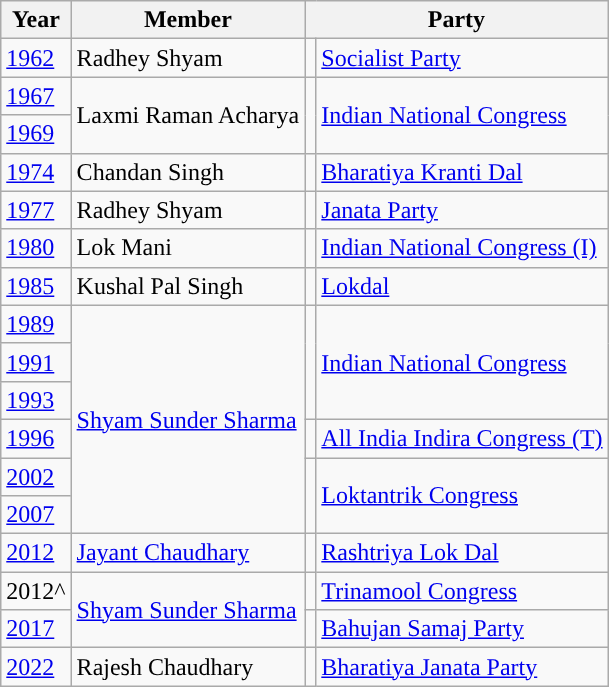<table class="wikitable">
<tr>
<th>Year</th>
<th>Member</th>
<th colspan="2">Party</th>
</tr>
<tr>
<td><a href='#'>1962</a></td>
<td>Radhey Shyam</td>
<td style="background-color: "></td>
<td><a href='#'>Socialist Party</a></td>
</tr>
<tr>
<td><a href='#'>1967</a></td>
<td rowspan="2">Laxmi Raman Acharya</td>
<td rowspan="2" style="background-color: "></td>
<td rowspan="2"><a href='#'>Indian National Congress</a></td>
</tr>
<tr>
<td><a href='#'>1969</a></td>
</tr>
<tr>
<td><a href='#'>1974</a></td>
<td>Chandan Singh</td>
<td style="background-color: "></td>
<td><a href='#'>Bharatiya Kranti Dal</a></td>
</tr>
<tr>
<td><a href='#'>1977</a></td>
<td>Radhey Shyam</td>
<td style="background-color: "></td>
<td><a href='#'>Janata Party</a></td>
</tr>
<tr>
<td><a href='#'>1980</a></td>
<td>Lok Mani</td>
<td style="background-color: "></td>
<td><a href='#'>Indian National Congress (I)</a></td>
</tr>
<tr>
<td><a href='#'>1985</a></td>
<td>Kushal Pal Singh</td>
<td style="background-color: "></td>
<td><a href='#'>Lokdal</a></td>
</tr>
<tr>
<td><a href='#'>1989</a></td>
<td rowspan="6"><a href='#'>Shyam Sunder Sharma</a></td>
<td rowspan="3" style="background-color: "></td>
<td rowspan="3"><a href='#'>Indian National Congress</a></td>
</tr>
<tr>
<td><a href='#'>1991</a></td>
</tr>
<tr>
<td><a href='#'>1993</a></td>
</tr>
<tr>
<td><a href='#'>1996</a></td>
<td style="background-color: "></td>
<td><a href='#'>All India Indira Congress (T)</a></td>
</tr>
<tr>
<td><a href='#'>2002</a></td>
<td rowspan="2" style="background-color: "></td>
<td rowspan="2"><a href='#'>Loktantrik Congress</a></td>
</tr>
<tr>
<td><a href='#'>2007</a></td>
</tr>
<tr>
<td><a href='#'>2012</a></td>
<td><a href='#'>Jayant Chaudhary</a></td>
<td style="background-color: "></td>
<td><a href='#'>Rashtriya Lok Dal</a></td>
</tr>
<tr>
<td>2012^</td>
<td rowspan="2"><a href='#'>Shyam Sunder Sharma</a></td>
<td style="background-color: "></td>
<td><a href='#'>Trinamool Congress</a></td>
</tr>
<tr>
<td><a href='#'>2017</a></td>
<td style="background-color: "></td>
<td><a href='#'>Bahujan Samaj Party</a></td>
</tr>
<tr>
<td><a href='#'>2022</a></td>
<td>Rajesh Chaudhary</td>
<td style="background-color: "></td>
<td><a href='#'>Bharatiya Janata Party</a></td>
</tr>
</table>
